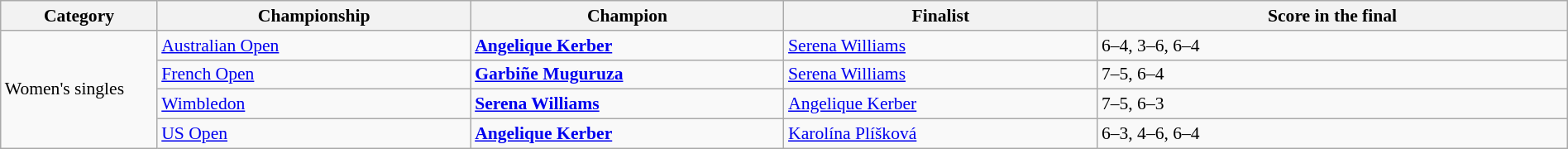<table class="wikitable" style="font-size:90%;" width=100%>
<tr>
<th style="width: 10%;">Category</th>
<th style="width: 20%;">Championship</th>
<th style="width: 20%;">Champion</th>
<th style="width: 20%;">Finalist</th>
<th style="width: 30%;">Score in the final</th>
</tr>
<tr>
<td rowspan="4">Women's singles</td>
<td><a href='#'>Australian Open</a></td>
<td> <strong><a href='#'>Angelique Kerber</a></strong></td>
<td> <a href='#'>Serena Williams</a></td>
<td>6–4, 3–6, 6–4</td>
</tr>
<tr>
<td><a href='#'>French Open</a></td>
<td> <strong><a href='#'>Garbiñe Muguruza</a></strong></td>
<td> <a href='#'>Serena Williams</a></td>
<td>7–5, 6–4</td>
</tr>
<tr>
<td><a href='#'>Wimbledon</a></td>
<td> <strong><a href='#'>Serena Williams</a></strong></td>
<td> <a href='#'>Angelique Kerber</a></td>
<td>7–5, 6–3</td>
</tr>
<tr>
<td><a href='#'>US Open</a></td>
<td> <strong><a href='#'>Angelique Kerber</a></strong></td>
<td> <a href='#'>Karolína Plíšková</a></td>
<td>6–3, 4–6, 6–4</td>
</tr>
</table>
